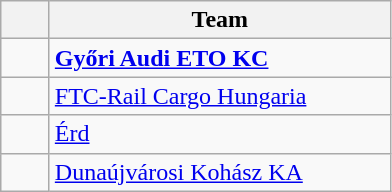<table class="wikitable" style="text-align:center">
<tr>
<th width=25></th>
<th width=220>Team</th>
</tr>
<tr>
<td></td>
<td align=left> <strong><a href='#'>Győri Audi ETO KC</a></strong></td>
</tr>
<tr>
<td></td>
<td align=left> <a href='#'>FTC-Rail Cargo Hungaria</a></td>
</tr>
<tr>
<td></td>
<td align=left> <a href='#'>Érd</a></td>
</tr>
<tr>
<td></td>
<td align=left> <a href='#'>Dunaújvárosi Kohász KA</a></td>
</tr>
</table>
